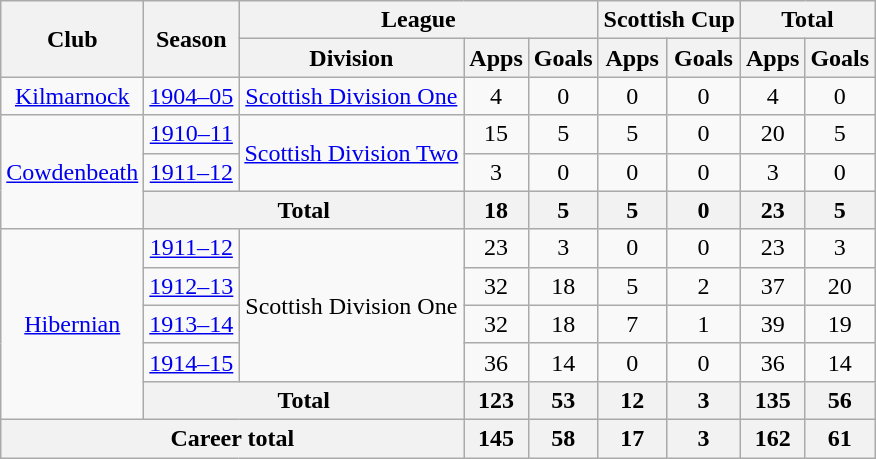<table class="wikitable" style="text-align: center;">
<tr>
<th rowspan="2">Club</th>
<th rowspan="2">Season</th>
<th colspan="3">League</th>
<th colspan="2">Scottish Cup</th>
<th colspan="2">Total</th>
</tr>
<tr>
<th>Division</th>
<th>Apps</th>
<th>Goals</th>
<th>Apps</th>
<th>Goals</th>
<th>Apps</th>
<th>Goals</th>
</tr>
<tr>
<td><a href='#'>Kilmarnock</a></td>
<td><a href='#'>1904–05</a></td>
<td><a href='#'>Scottish Division One</a></td>
<td>4</td>
<td>0</td>
<td>0</td>
<td>0</td>
<td>4</td>
<td>0</td>
</tr>
<tr>
<td rowspan="3"><a href='#'>Cowdenbeath</a></td>
<td><a href='#'>1910–11</a></td>
<td rowspan="2"><a href='#'>Scottish Division Two</a></td>
<td>15</td>
<td>5</td>
<td>5</td>
<td>0</td>
<td>20</td>
<td>5</td>
</tr>
<tr>
<td><a href='#'>1911–12</a></td>
<td>3</td>
<td>0</td>
<td>0</td>
<td>0</td>
<td>3</td>
<td>0</td>
</tr>
<tr>
<th colspan="2">Total</th>
<th>18</th>
<th>5</th>
<th>5</th>
<th>0</th>
<th>23</th>
<th>5</th>
</tr>
<tr>
<td rowspan="5"><a href='#'>Hibernian</a></td>
<td><a href='#'>1911–12</a></td>
<td rowspan="4">Scottish Division One</td>
<td>23</td>
<td>3</td>
<td>0</td>
<td>0</td>
<td>23</td>
<td>3</td>
</tr>
<tr>
<td><a href='#'>1912–13</a></td>
<td>32</td>
<td>18</td>
<td>5</td>
<td>2</td>
<td>37</td>
<td>20</td>
</tr>
<tr>
<td><a href='#'>1913–14</a></td>
<td>32</td>
<td>18</td>
<td>7</td>
<td>1</td>
<td>39</td>
<td>19</td>
</tr>
<tr>
<td><a href='#'>1914–15</a></td>
<td>36</td>
<td>14</td>
<td>0</td>
<td>0</td>
<td>36</td>
<td>14</td>
</tr>
<tr>
<th colspan="2">Total</th>
<th>123</th>
<th>53</th>
<th>12</th>
<th>3</th>
<th>135</th>
<th>56</th>
</tr>
<tr>
<th colspan="3">Career total</th>
<th>145</th>
<th>58</th>
<th>17</th>
<th>3</th>
<th>162</th>
<th>61</th>
</tr>
</table>
